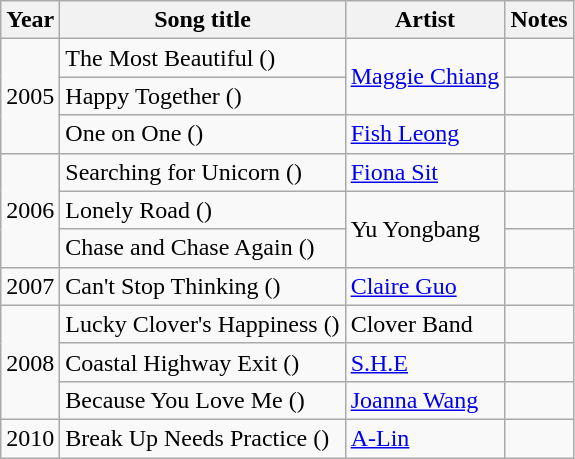<table class="wikitable sortable">
<tr>
<th>Year</th>
<th>Song title</th>
<th>Artist</th>
<th>Notes</th>
</tr>
<tr>
<td rowspan=3>2005</td>
<td>The Most Beautiful ()</td>
<td rowspan=2><a href='#'>Maggie Chiang</a></td>
<td></td>
</tr>
<tr>
<td>Happy Together ()</td>
<td></td>
</tr>
<tr>
<td>One on One ()</td>
<td><a href='#'>Fish Leong</a></td>
<td></td>
</tr>
<tr>
<td rowspan=3>2006</td>
<td>Searching for Unicorn ()</td>
<td><a href='#'>Fiona Sit</a></td>
<td></td>
</tr>
<tr>
<td>Lonely Road ()</td>
<td rowspan=2>Yu Yongbang</td>
<td></td>
</tr>
<tr>
<td>Chase and Chase Again ()</td>
<td></td>
</tr>
<tr>
<td>2007</td>
<td>Can't Stop Thinking ()</td>
<td><a href='#'>Claire Guo</a></td>
<td></td>
</tr>
<tr>
<td rowspan=3>2008</td>
<td>Lucky Clover's Happiness ()</td>
<td>Clover Band</td>
<td></td>
</tr>
<tr>
<td>Coastal Highway Exit ()</td>
<td><a href='#'>S.H.E</a></td>
<td></td>
</tr>
<tr>
<td>Because You Love Me ()</td>
<td><a href='#'>Joanna Wang</a></td>
<td></td>
</tr>
<tr>
<td>2010</td>
<td>Break Up Needs Practice ()</td>
<td><a href='#'>A-Lin</a></td>
<td></td>
</tr>
</table>
